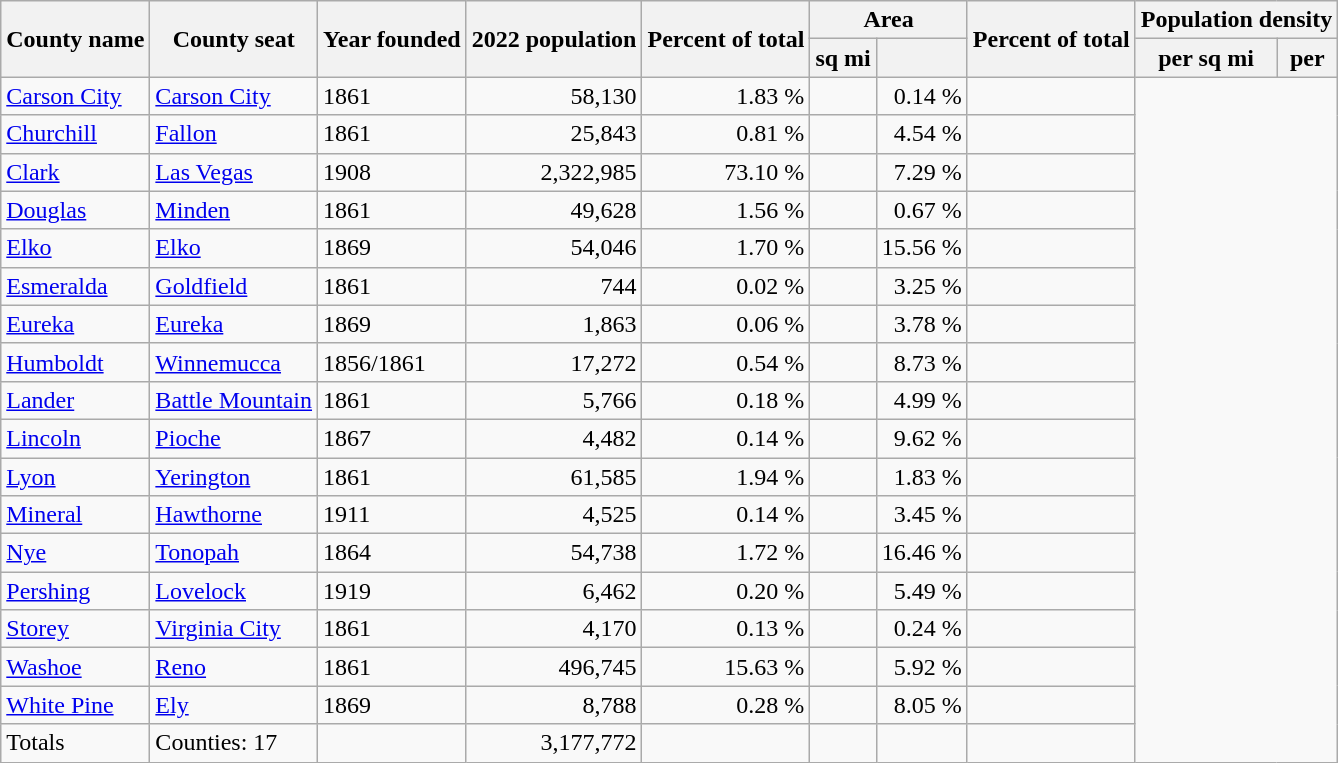<table class="wikitable collapsible sortable" style="margin:lem; margin-top:0;">
<tr>
<th rowspan=2>County name</th>
<th rowspan=2>County seat</th>
<th rowspan=2>Year founded</th>
<th rowspan=2>2022 population</th>
<th rowspan=2>Percent of total</th>
<th colspan=2>Area</th>
<th rowspan=2>Percent of total</th>
<th colspan=2>Population density</th>
</tr>
<tr>
<th>sq mi</th>
<th></th>
<th>per sq mi</th>
<th>per </th>
</tr>
<tr>
<td><a href='#'>Carson City</a></td>
<td><a href='#'>Carson City</a></td>
<td>1861</td>
<td style="text-align:right;">58,130</td>
<td style="text-align:right;">1.83 %</td>
<td></td>
<td style="text-align:right;">0.14 %</td>
<td></td>
</tr>
<tr>
<td><a href='#'>Churchill</a></td>
<td><a href='#'>Fallon</a></td>
<td>1861</td>
<td style="text-align:right;">25,843</td>
<td style="text-align:right;">0.81 %</td>
<td></td>
<td style="text-align:right;">4.54 %</td>
<td></td>
</tr>
<tr>
<td><a href='#'>Clark</a></td>
<td><a href='#'>Las Vegas</a></td>
<td>1908</td>
<td style="text-align:right;">2,322,985</td>
<td style="text-align:right;">73.10 %</td>
<td></td>
<td style="text-align:right;">7.29 %</td>
<td></td>
</tr>
<tr>
<td><a href='#'>Douglas</a></td>
<td><a href='#'>Minden</a></td>
<td>1861</td>
<td style="text-align:right;">49,628</td>
<td style="text-align:right;">1.56 %</td>
<td></td>
<td style="text-align:right;">0.67 %</td>
<td></td>
</tr>
<tr>
<td><a href='#'>Elko</a></td>
<td><a href='#'>Elko</a></td>
<td>1869</td>
<td style="text-align:right;">54,046</td>
<td style="text-align:right;">1.70 %</td>
<td></td>
<td style="text-align:right;">15.56 %</td>
<td></td>
</tr>
<tr>
<td><a href='#'>Esmeralda</a></td>
<td><a href='#'>Goldfield</a></td>
<td>1861</td>
<td style="text-align:right;">744</td>
<td style="text-align:right;">0.02 %</td>
<td></td>
<td style="text-align:right;">3.25 %</td>
<td></td>
</tr>
<tr>
<td><a href='#'>Eureka</a></td>
<td><a href='#'>Eureka</a></td>
<td>1869</td>
<td style="text-align:right;">1,863</td>
<td style="text-align:right;">0.06 %</td>
<td></td>
<td style="text-align:right;">3.78 %</td>
<td></td>
</tr>
<tr>
<td><a href='#'>Humboldt</a></td>
<td><a href='#'>Winnemucca</a></td>
<td>1856/1861</td>
<td style="text-align:right;">17,272</td>
<td style="text-align:right;">0.54 %</td>
<td></td>
<td style="text-align:right;">8.73 %</td>
<td></td>
</tr>
<tr>
<td><a href='#'>Lander</a></td>
<td><a href='#'>Battle Mountain</a></td>
<td>1861</td>
<td style="text-align:right;">5,766</td>
<td style="text-align:right;">0.18 %</td>
<td></td>
<td style="text-align:right;">4.99 %</td>
<td></td>
</tr>
<tr>
<td><a href='#'>Lincoln</a></td>
<td><a href='#'>Pioche</a></td>
<td>1867</td>
<td style="text-align:right;">4,482</td>
<td style="text-align:right;">0.14 %</td>
<td></td>
<td style="text-align:right;">9.62 %</td>
<td></td>
</tr>
<tr>
<td><a href='#'>Lyon</a></td>
<td><a href='#'>Yerington</a></td>
<td>1861</td>
<td style="text-align:right;">61,585</td>
<td style="text-align:right;">1.94 %</td>
<td></td>
<td style="text-align:right;">1.83 %</td>
<td></td>
</tr>
<tr>
<td><a href='#'>Mineral</a></td>
<td><a href='#'>Hawthorne</a></td>
<td>1911</td>
<td style="text-align:right;">4,525</td>
<td style="text-align:right;">0.14 %</td>
<td></td>
<td style="text-align:right;">3.45 %</td>
<td></td>
</tr>
<tr>
<td><a href='#'>Nye</a></td>
<td><a href='#'>Tonopah</a></td>
<td>1864</td>
<td style="text-align:right;">54,738</td>
<td style="text-align:right;">1.72 %</td>
<td></td>
<td style="text-align:right;">16.46 %</td>
<td></td>
</tr>
<tr>
<td><a href='#'>Pershing</a></td>
<td><a href='#'>Lovelock</a></td>
<td>1919</td>
<td style="text-align:right;">6,462</td>
<td style="text-align:right;">0.20 %</td>
<td></td>
<td style="text-align:right;">5.49 %</td>
<td></td>
</tr>
<tr>
<td><a href='#'>Storey</a></td>
<td><a href='#'>Virginia City</a></td>
<td>1861</td>
<td style="text-align:right;">4,170</td>
<td style="text-align:right;">0.13 %</td>
<td></td>
<td style="text-align:right;">0.24 %</td>
<td></td>
</tr>
<tr>
<td><a href='#'>Washoe</a></td>
<td><a href='#'>Reno</a></td>
<td>1861</td>
<td style="text-align:right;">496,745</td>
<td style="text-align:right;">15.63 %</td>
<td></td>
<td style="text-align:right;">5.92 %</td>
<td></td>
</tr>
<tr>
<td><a href='#'>White Pine</a></td>
<td><a href='#'>Ely</a></td>
<td>1869</td>
<td style="text-align:right;">8,788</td>
<td style="text-align:right;">0.28 %</td>
<td></td>
<td style="text-align:right;">8.05 %</td>
<td></td>
</tr>
<tr>
<td>Totals</td>
<td>Counties: 17</td>
<td></td>
<td style="text-align:right;">3,177,772</td>
<td></td>
<td></td>
<td></td>
<td></td>
</tr>
</table>
